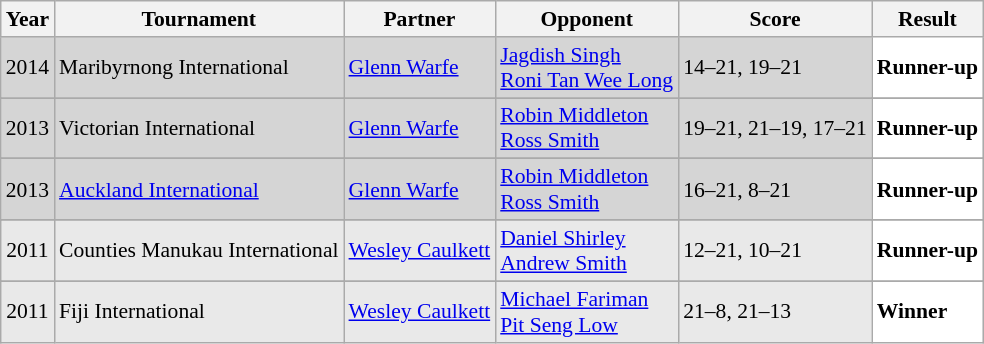<table class="sortable wikitable" style="font-size: 90%;">
<tr>
<th>Year</th>
<th>Tournament</th>
<th>Partner</th>
<th>Opponent</th>
<th>Score</th>
<th>Result</th>
</tr>
<tr style="background:#D5D5D5">
<td align="center">2014</td>
<td align="left">Maribyrnong International</td>
<td align="left"> <a href='#'>Glenn Warfe</a></td>
<td align="left"> <a href='#'>Jagdish Singh</a> <br>  <a href='#'>Roni Tan Wee Long</a></td>
<td align="left">14–21, 19–21</td>
<td style="text-align:left; background:white"> <strong>Runner-up</strong></td>
</tr>
<tr>
</tr>
<tr style="background:#D5D5D5">
<td align="center">2013</td>
<td align="left">Victorian International</td>
<td align="left"> <a href='#'>Glenn Warfe</a></td>
<td align="left"> <a href='#'>Robin Middleton</a> <br>  <a href='#'>Ross Smith</a></td>
<td align="left">19–21, 21–19, 17–21</td>
<td style="text-align:left; background:white"> <strong>Runner-up</strong></td>
</tr>
<tr>
</tr>
<tr style="background:#D5D5D5">
<td align="center">2013</td>
<td align="left"><a href='#'>Auckland International</a></td>
<td align="left"> <a href='#'>Glenn Warfe</a></td>
<td align="left"> <a href='#'>Robin Middleton</a> <br>  <a href='#'>Ross Smith</a></td>
<td align="left">16–21, 8–21</td>
<td style="text-align:left; background:white"> <strong>Runner-up</strong></td>
</tr>
<tr>
</tr>
<tr style="background:#E9E9E9">
<td align="center">2011</td>
<td align="left">Counties Manukau International</td>
<td align="left"> <a href='#'>Wesley Caulkett</a></td>
<td align="left"> <a href='#'>Daniel Shirley</a> <br>  <a href='#'>Andrew Smith</a></td>
<td align="left">12–21, 10–21</td>
<td style="text-align:left; background:white"> <strong>Runner-up</strong></td>
</tr>
<tr>
</tr>
<tr style="background:#E9E9E9">
<td align="center">2011</td>
<td align="left">Fiji International</td>
<td align="left"> <a href='#'>Wesley Caulkett</a></td>
<td align="left"> <a href='#'>Michael Fariman</a> <br>  <a href='#'>Pit Seng Low</a></td>
<td align="left">21–8, 21–13</td>
<td style="text-align:left; background:white"> <strong>Winner</strong></td>
</tr>
</table>
